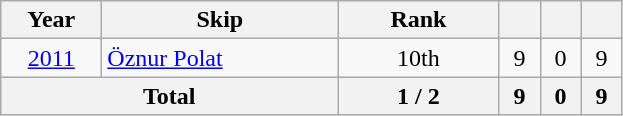<table class="wikitable" style="text-align: center;">
<tr>
<th width="60">Year</th>
<th width="150">Skip</th>
<th width="100">Rank</th>
<th width="20"></th>
<th width="20"></th>
<th width="20"></th>
</tr>
<tr>
<td> <a href='#'>2011</a></td>
<td align=left><a href='#'>Öznur Polat</a></td>
<td>10th</td>
<td>9</td>
<td>0</td>
<td>9</td>
</tr>
<tr>
<th colspan=2>Total</th>
<th>1 / 2</th>
<th>9</th>
<th>0</th>
<th>9</th>
</tr>
</table>
